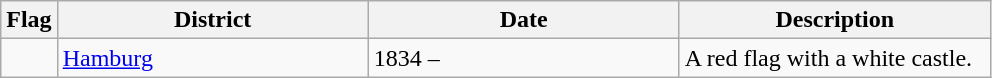<table class="wikitable">
<tr>
<th>Flag</th>
<th style="width:200px;">District</th>
<th style="width:200px;">Date</th>
<th style="width:200px;">Description</th>
</tr>
<tr>
<td></td>
<td><a href='#'>Hamburg</a></td>
<td>1834 –</td>
<td> A red flag with a white castle.</td>
</tr>
</table>
